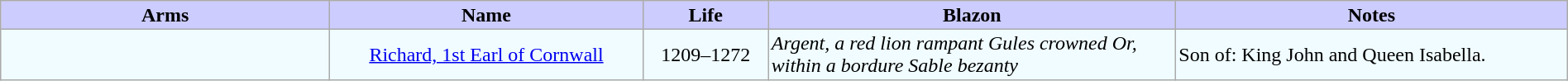<table width="100%" border="1" cellpadding="2" cellspacing="0" style="margin: 0.5em 0.3em 0.5em 0; background: #f9f9f9; border: 1px #aaa solid; border-collapse: collapse;">
<tr>
<th width="21%" bgcolor = "#ccccff">Arms</th>
<th width="20%" bgcolor = "#ccccff">Name</th>
<th width="8%" bgcolor = "#ccccff">Life</th>
<th width="26%" bgcolor = "#ccccff">Blazon</th>
<th width="26%" bgcolor = "#ccccff">Notes</th>
</tr>
<tr bgcolor=f0fcff>
<td align="center"></td>
<td align="center"><a href='#'>Richard, 1st Earl of Cornwall</a></td>
<td align="center">1209–1272</td>
<td><em>Argent, a red lion rampant Gules crowned Or, within a bordure Sable bezanty</em></td>
<td>Son of: King John and Queen Isabella.</td>
</tr>
</table>
